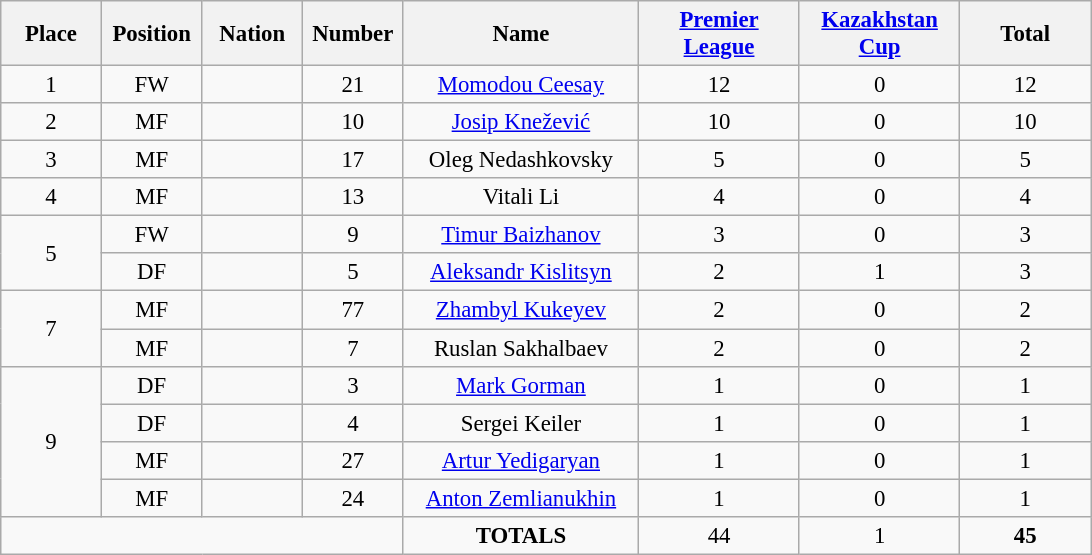<table class="wikitable" style="font-size: 95%; text-align: center;">
<tr>
<th width=60>Place</th>
<th width=60>Position</th>
<th width=60>Nation</th>
<th width=60>Number</th>
<th width=150>Name</th>
<th width=100><a href='#'>Premier League</a></th>
<th width=100><a href='#'>Kazakhstan Cup</a></th>
<th width=80><strong>Total</strong></th>
</tr>
<tr>
<td>1</td>
<td>FW</td>
<td></td>
<td>21</td>
<td><a href='#'>Momodou Ceesay</a></td>
<td>12</td>
<td>0</td>
<td>12</td>
</tr>
<tr>
<td>2</td>
<td>MF</td>
<td></td>
<td>10</td>
<td><a href='#'>Josip Knežević</a></td>
<td>10</td>
<td>0</td>
<td>10</td>
</tr>
<tr>
<td>3</td>
<td>MF</td>
<td></td>
<td>17</td>
<td>Oleg Nedashkovsky</td>
<td>5</td>
<td>0</td>
<td>5</td>
</tr>
<tr>
<td>4</td>
<td>MF</td>
<td></td>
<td>13</td>
<td>Vitali Li</td>
<td>4</td>
<td>0</td>
<td>4</td>
</tr>
<tr>
<td rowspan=2>5</td>
<td>FW</td>
<td></td>
<td>9</td>
<td><a href='#'>Timur Baizhanov</a></td>
<td>3</td>
<td>0</td>
<td>3</td>
</tr>
<tr>
<td>DF</td>
<td></td>
<td>5</td>
<td><a href='#'>Aleksandr Kislitsyn</a></td>
<td>2</td>
<td>1</td>
<td>3</td>
</tr>
<tr>
<td rowspan=2>7</td>
<td>MF</td>
<td></td>
<td>77</td>
<td><a href='#'>Zhambyl Kukeyev</a></td>
<td>2</td>
<td>0</td>
<td>2</td>
</tr>
<tr>
<td>MF</td>
<td></td>
<td>7</td>
<td>Ruslan Sakhalbaev</td>
<td>2</td>
<td>0</td>
<td>2</td>
</tr>
<tr>
<td rowspan=4>9</td>
<td>DF</td>
<td></td>
<td>3</td>
<td><a href='#'>Mark Gorman</a></td>
<td>1</td>
<td>0</td>
<td>1</td>
</tr>
<tr>
<td>DF</td>
<td></td>
<td>4</td>
<td>Sergei Keiler</td>
<td>1</td>
<td>0</td>
<td>1</td>
</tr>
<tr>
<td>MF</td>
<td></td>
<td>27</td>
<td><a href='#'>Artur Yedigaryan</a></td>
<td>1</td>
<td>0</td>
<td>1</td>
</tr>
<tr>
<td>MF</td>
<td></td>
<td>24</td>
<td><a href='#'>Anton Zemlianukhin</a></td>
<td>1</td>
<td>0</td>
<td>1</td>
</tr>
<tr>
<td colspan=4></td>
<td><strong>TOTALS</strong></td>
<td>44</td>
<td>1</td>
<td><strong>45</strong></td>
</tr>
</table>
